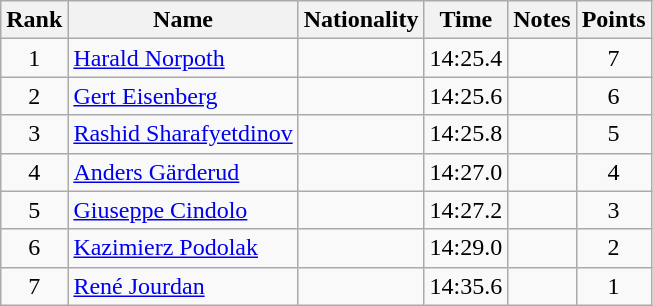<table class="wikitable sortable" style="text-align:center">
<tr>
<th>Rank</th>
<th>Name</th>
<th>Nationality</th>
<th>Time</th>
<th>Notes</th>
<th>Points</th>
</tr>
<tr>
<td>1</td>
<td align=left><a href='#'>Harald Norpoth</a></td>
<td align=left></td>
<td>14:25.4</td>
<td></td>
<td>7</td>
</tr>
<tr>
<td>2</td>
<td align=left><a href='#'>Gert Eisenberg</a></td>
<td align=left></td>
<td>14:25.6</td>
<td></td>
<td>6</td>
</tr>
<tr>
<td>3</td>
<td align=left><a href='#'>Rashid Sharafyetdinov</a></td>
<td align=left></td>
<td>14:25.8</td>
<td></td>
<td>5</td>
</tr>
<tr>
<td>4</td>
<td align=left><a href='#'>Anders Gärderud</a></td>
<td align=left></td>
<td>14:27.0</td>
<td></td>
<td>4</td>
</tr>
<tr>
<td>5</td>
<td align=left><a href='#'>Giuseppe Cindolo</a></td>
<td align=left></td>
<td>14:27.2</td>
<td></td>
<td>3</td>
</tr>
<tr>
<td>6</td>
<td align=left><a href='#'>Kazimierz Podolak</a></td>
<td align=left></td>
<td>14:29.0</td>
<td></td>
<td>2</td>
</tr>
<tr>
<td>7</td>
<td align=left><a href='#'>René Jourdan</a></td>
<td align=left></td>
<td>14:35.6</td>
<td></td>
<td>1</td>
</tr>
</table>
